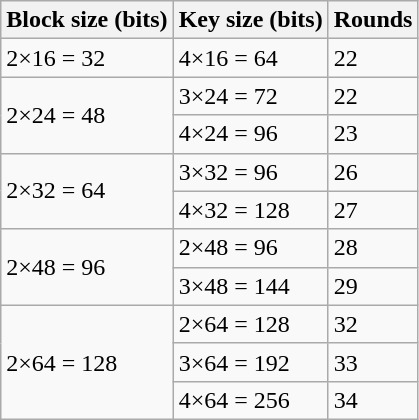<table class="wikitable">
<tr>
<th>Block size (bits)</th>
<th>Key size (bits)</th>
<th>Rounds</th>
</tr>
<tr>
<td>2×16 = 32</td>
<td>4×16 = 64</td>
<td>22</td>
</tr>
<tr>
<td rowspan="2">2×24 = 48</td>
<td>3×24 = 72</td>
<td>22</td>
</tr>
<tr>
<td>4×24 = 96</td>
<td>23</td>
</tr>
<tr>
<td rowspan="2">2×32 = 64</td>
<td>3×32 = 96</td>
<td>26</td>
</tr>
<tr>
<td>4×32 = 128</td>
<td>27</td>
</tr>
<tr>
<td rowspan="2">2×48 = 96</td>
<td>2×48 = 96</td>
<td>28</td>
</tr>
<tr>
<td>3×48 = 144</td>
<td>29</td>
</tr>
<tr>
<td rowspan="3">2×64 = 128</td>
<td>2×64 = 128</td>
<td>32</td>
</tr>
<tr>
<td>3×64 = 192</td>
<td>33</td>
</tr>
<tr>
<td>4×64 = 256</td>
<td>34</td>
</tr>
</table>
